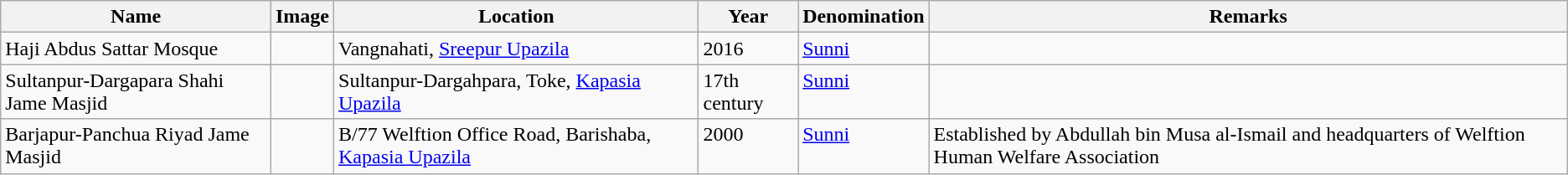<table class="wikitable sortable">
<tr>
<th>Name</th>
<th align=center class=unsortable>Image</th>
<th>Location</th>
<th>Year</th>
<th>Denomination</th>
<th align=left class=unsortable>Remarks</th>
</tr>
<tr valign=top>
<td>Haji Abdus Sattar Mosque</td>
<td></td>
<td>Vangnahati, <a href='#'>Sreepur Upazila</a></td>
<td>2016</td>
<td><a href='#'>Sunni</a></td>
<td></td>
</tr>
<tr valign=top>
<td>Sultanpur-Dargapara Shahi Jame Masjid</td>
<td></td>
<td>Sultanpur-Dargahpara, Toke, <a href='#'>Kapasia Upazila</a></td>
<td>17th century</td>
<td><a href='#'>Sunni</a></td>
<td></td>
</tr>
<tr valign=top>
<td>Barjapur-Panchua Riyad Jame Masjid</td>
<td></td>
<td>B/77 Welftion Office Road, Barishaba, <a href='#'>Kapasia Upazila</a></td>
<td>2000</td>
<td><a href='#'>Sunni</a></td>
<td>Established by Abdullah bin Musa al-Ismail and headquarters of Welftion Human Welfare Association</td>
</tr>
</table>
